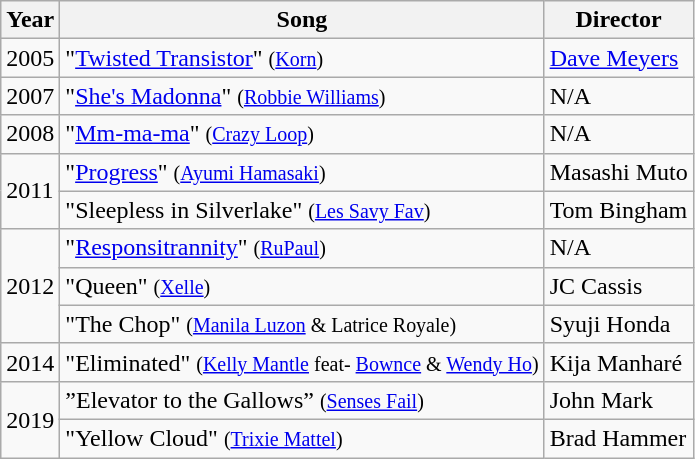<table class="wikitable sortable">
<tr>
<th>Year</th>
<th>Song</th>
<th>Director</th>
</tr>
<tr>
<td>2005</td>
<td>"<a href='#'>Twisted Transistor</a>" <small>(<a href='#'>Korn</a>)</small></td>
<td><a href='#'>Dave Meyers</a></td>
</tr>
<tr>
<td>2007</td>
<td>"<a href='#'>She's Madonna</a>" <small>(<a href='#'>Robbie Williams</a>)</small></td>
<td>N/A</td>
</tr>
<tr>
<td>2008</td>
<td>"<a href='#'>Mm-ma-ma</a>" <small>(<a href='#'>Crazy Loop</a>)</small></td>
<td>N/A</td>
</tr>
<tr>
<td rowspan="2">2011</td>
<td>"<a href='#'>Progress</a>" <small>(<a href='#'>Ayumi Hamasaki</a>)</small></td>
<td>Masashi Muto</td>
</tr>
<tr>
<td>"Sleepless in Silverlake" <small>(<a href='#'>Les Savy Fav</a>)</small></td>
<td>Tom Bingham</td>
</tr>
<tr>
<td rowspan="3">2012</td>
<td>"<a href='#'>Responsitrannity</a>" <small>(<a href='#'>RuPaul</a>)</small></td>
<td>N/A</td>
</tr>
<tr>
<td>"Queen" <small>(<a href='#'>Xelle</a>)</small></td>
<td>JC Cassis</td>
</tr>
<tr>
<td>"The Chop" <small>(<a href='#'>Manila Luzon</a> & Latrice Royale)</small></td>
<td>Syuji Honda</td>
</tr>
<tr>
<td>2014</td>
<td>"Eliminated" <small> (<a href='#'>Kelly Mantle</a> feat- <a href='#'>Bownce</a> & <a href='#'>Wendy Ho</a>)</small></td>
<td>Kija Manharé</td>
</tr>
<tr>
<td rowspan="2">2019</td>
<td>”Elevator to the Gallows” <small>(<a href='#'>Senses Fail</a>)</small></td>
<td>John Mark</td>
</tr>
<tr>
<td>"Yellow Cloud" <small>(<a href='#'>Trixie Mattel</a>)</small></td>
<td>Brad Hammer</td>
</tr>
</table>
